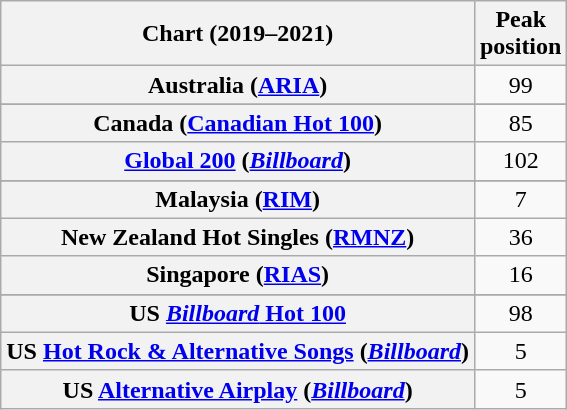<table class="wikitable sortable plainrowheaders" style="text-align:center">
<tr>
<th scope="col">Chart (2019–2021)</th>
<th scope="col">Peak<br>position</th>
</tr>
<tr>
<th scope="row">Australia (<a href='#'>ARIA</a>)</th>
<td>99</td>
</tr>
<tr>
</tr>
<tr>
<th scope="row">Canada (<a href='#'>Canadian Hot 100</a>)</th>
<td>85</td>
</tr>
<tr>
<th scope="row"><a href='#'>Global 200</a> (<em><a href='#'>Billboard</a></em>)</th>
<td>102</td>
</tr>
<tr>
</tr>
<tr>
<th scope="row">Malaysia (<a href='#'>RIM</a>)</th>
<td>7</td>
</tr>
<tr>
<th scope="row">New Zealand Hot Singles (<a href='#'>RMNZ</a>)</th>
<td>36</td>
</tr>
<tr>
<th scope="row">Singapore (<a href='#'>RIAS</a>)</th>
<td>16</td>
</tr>
<tr>
</tr>
<tr>
<th scope="row">US <a href='#'><em>Billboard</em> Hot 100</a></th>
<td>98</td>
</tr>
<tr>
<th scope="row">US <a href='#'>Hot Rock & Alternative Songs</a> (<em><a href='#'>Billboard</a></em>)</th>
<td>5</td>
</tr>
<tr>
<th scope="row">US <a href='#'>Alternative Airplay</a> (<em><a href='#'>Billboard</a></em>)</th>
<td>5</td>
</tr>
</table>
